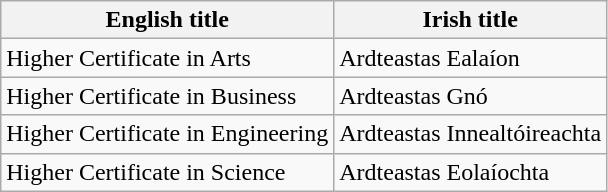<table class="wikitable">
<tr>
<th>English title</th>
<th>Irish title</th>
</tr>
<tr>
<td>Higher Certificate in Arts</td>
<td>Ardteastas Ealaíon</td>
</tr>
<tr>
<td>Higher Certificate in Business</td>
<td>Ardteastas Gnó</td>
</tr>
<tr>
<td>Higher Certificate in Engineering</td>
<td>Ardteastas Innealtóireachta</td>
</tr>
<tr>
<td>Higher Certificate in Science</td>
<td>Ardteastas Eolaíochta</td>
</tr>
</table>
